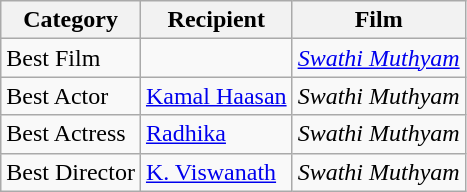<table class="wikitable">
<tr>
<th>Category</th>
<th>Recipient</th>
<th>Film</th>
</tr>
<tr>
<td>Best Film</td>
<td></td>
<td><em><a href='#'>Swathi Muthyam</a></em></td>
</tr>
<tr>
<td>Best Actor</td>
<td><a href='#'>Kamal Haasan</a></td>
<td><em>Swathi Muthyam</em></td>
</tr>
<tr>
<td>Best Actress</td>
<td><a href='#'>Radhika</a></td>
<td><em>Swathi Muthyam</em></td>
</tr>
<tr>
<td>Best Director</td>
<td><a href='#'>K. Viswanath</a></td>
<td><em>Swathi Muthyam</em></td>
</tr>
</table>
